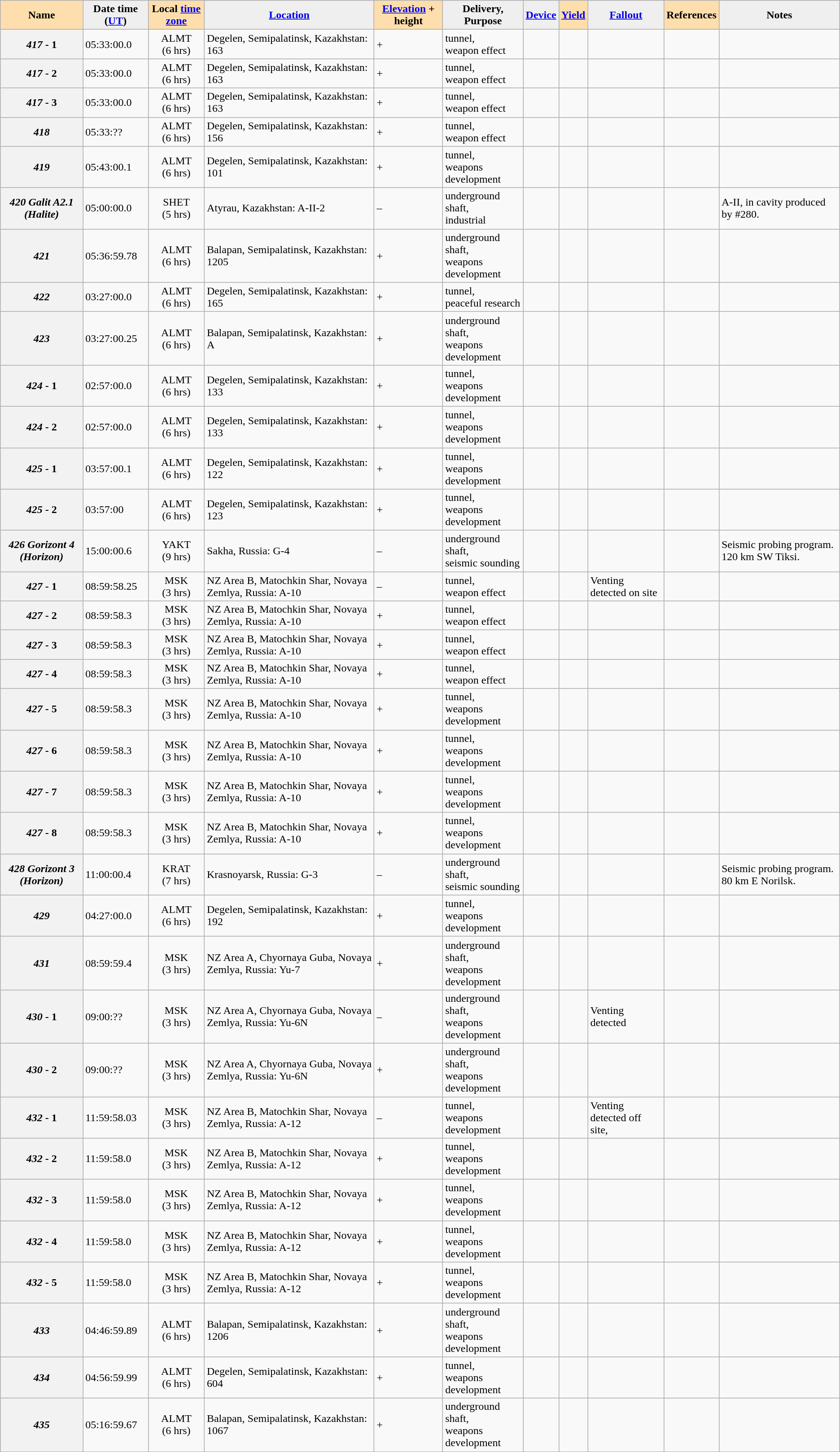<table class="wikitable sortable">
<tr>
<th style="background:#ffdead;">Name </th>
<th style="background:#efefef;">Date time (<a href='#'>UT</a>)</th>
<th style="background:#ffdead;">Local <a href='#'>time zone</a></th>
<th style="background:#efefef;"><a href='#'>Location</a></th>
<th style="background:#ffdead;"><a href='#'>Elevation</a> + height </th>
<th style="background:#efefef;">Delivery, <br>Purpose </th>
<th style="background:#efefef;"><a href='#'>Device</a></th>
<th style="background:#ffdead;"><a href='#'>Yield</a></th>
<th style="background:#efefef;" class="unsortable"><a href='#'>Fallout</a></th>
<th style="background:#ffdead;" class="unsortable">References</th>
<th style="background:#efefef;" class="unsortable">Notes</th>
</tr>
<tr>
<th><em>417</em> - 1</th>
<td> 05:33:00.0</td>
<td style="text-align:center;">ALMT (6 hrs)<br></td>
<td>Degelen, Semipalatinsk, Kazakhstan: 163 </td>
<td> +</td>
<td>tunnel,<br>weapon effect</td>
<td></td>
<td style="text-align:center;"></td>
<td></td>
<td></td>
<td></td>
</tr>
<tr>
<th><em>417</em> - 2</th>
<td> 05:33:00.0</td>
<td style="text-align:center;">ALMT (6 hrs)<br></td>
<td>Degelen, Semipalatinsk, Kazakhstan: 163 </td>
<td> +</td>
<td>tunnel,<br>weapon effect</td>
<td></td>
<td style="text-align:center;"></td>
<td></td>
<td></td>
<td></td>
</tr>
<tr>
<th><em>417</em> - 3</th>
<td> 05:33:00.0</td>
<td style="text-align:center;">ALMT (6 hrs)<br></td>
<td>Degelen, Semipalatinsk, Kazakhstan: 163 </td>
<td> +</td>
<td>tunnel,<br>weapon effect</td>
<td></td>
<td style="text-align:center;"></td>
<td></td>
<td></td>
<td></td>
</tr>
<tr>
<th><em>418</em></th>
<td> 05:33:??</td>
<td style="text-align:center;">ALMT (6 hrs)<br></td>
<td>Degelen, Semipalatinsk, Kazakhstan: 156 </td>
<td> +</td>
<td>tunnel,<br>weapon effect</td>
<td></td>
<td style="text-align:center;"></td>
<td></td>
<td></td>
<td></td>
</tr>
<tr>
<th><em>419</em></th>
<td> 05:43:00.1</td>
<td style="text-align:center;">ALMT (6 hrs)<br></td>
<td>Degelen, Semipalatinsk, Kazakhstan: 101 </td>
<td> +</td>
<td>tunnel,<br>weapons development</td>
<td></td>
<td style="text-align:center;"></td>
<td></td>
<td></td>
<td></td>
</tr>
<tr>
<th><em>420 Galit A2.1 (Halite)</em></th>
<td> 05:00:00.0</td>
<td style="text-align:center;">SHET (5 hrs)<br></td>
<td>Atyrau, Kazakhstan: A-II-2 </td>
<td> – </td>
<td>underground shaft,<br>industrial</td>
<td></td>
<td style="text-align:center;"></td>
<td></td>
<td></td>
<td>A-II, in cavity produced by #280.</td>
</tr>
<tr>
<th><em>421</em></th>
<td> 05:36:59.78</td>
<td style="text-align:center;">ALMT (6 hrs)<br></td>
<td>Balapan, Semipalatinsk, Kazakhstan: 1205 </td>
<td> +</td>
<td>underground shaft,<br>weapons development</td>
<td></td>
<td style="text-align:center;"></td>
<td></td>
<td></td>
<td></td>
</tr>
<tr>
<th><em>422</em></th>
<td> 03:27:00.0</td>
<td style="text-align:center;">ALMT (6 hrs)<br></td>
<td>Degelen, Semipalatinsk, Kazakhstan: 165 </td>
<td> +</td>
<td>tunnel,<br>peaceful research</td>
<td></td>
<td style="text-align:center;"></td>
<td></td>
<td></td>
<td></td>
</tr>
<tr>
<th><em>423</em></th>
<td> 03:27:00.25</td>
<td style="text-align:center;">ALMT (6 hrs)<br></td>
<td>Balapan, Semipalatinsk, Kazakhstan: A </td>
<td> +</td>
<td>underground shaft,<br>weapons development</td>
<td></td>
<td style="text-align:center;"></td>
<td></td>
<td></td>
<td></td>
</tr>
<tr>
<th><em>424</em> - 1</th>
<td> 02:57:00.0</td>
<td style="text-align:center;">ALMT (6 hrs)<br></td>
<td>Degelen, Semipalatinsk, Kazakhstan: 133 </td>
<td> +</td>
<td>tunnel,<br>weapons development</td>
<td></td>
<td style="text-align:center;"></td>
<td></td>
<td></td>
<td></td>
</tr>
<tr>
<th><em>424</em> - 2</th>
<td> 02:57:00.0</td>
<td style="text-align:center;">ALMT (6 hrs)<br></td>
<td>Degelen, Semipalatinsk, Kazakhstan: 133 </td>
<td> +</td>
<td>tunnel,<br>weapons development</td>
<td></td>
<td style="text-align:center;"></td>
<td></td>
<td></td>
<td></td>
</tr>
<tr>
<th><em>425</em> - 1</th>
<td> 03:57:00.1</td>
<td style="text-align:center;">ALMT (6 hrs)<br></td>
<td>Degelen, Semipalatinsk, Kazakhstan: 122 </td>
<td> +</td>
<td>tunnel,<br>weapons development</td>
<td></td>
<td style="text-align:center;"></td>
<td></td>
<td></td>
<td></td>
</tr>
<tr>
<th><em>425</em> - 2</th>
<td> 03:57:00</td>
<td style="text-align:center;">ALMT (6 hrs)<br></td>
<td>Degelen, Semipalatinsk, Kazakhstan: 123 </td>
<td> +</td>
<td>tunnel,<br>weapons development</td>
<td></td>
<td style="text-align:center;"></td>
<td></td>
<td></td>
<td></td>
</tr>
<tr>
<th><em>426 Gorizont 4 (Horizon)</em></th>
<td> 15:00:00.6</td>
<td style="text-align:center;">YAKT (9 hrs)<br></td>
<td>Sakha, Russia: G-4 </td>
<td> – </td>
<td>underground shaft,<br>seismic sounding</td>
<td></td>
<td style="text-align:center;"></td>
<td></td>
<td></td>
<td>Seismic probing program. 120 km SW Tiksi.</td>
</tr>
<tr>
<th><em>427</em> - 1</th>
<td> 08:59:58.25</td>
<td style="text-align:center;">MSK (3 hrs)<br></td>
<td>NZ Area B, Matochkin Shar, Novaya Zemlya, Russia: A-10 </td>
<td> – </td>
<td>tunnel,<br>weapon effect</td>
<td></td>
<td style="text-align:center;"></td>
<td>Venting detected on site</td>
<td></td>
<td></td>
</tr>
<tr>
<th><em>427</em> - 2</th>
<td> 08:59:58.3</td>
<td style="text-align:center;">MSK (3 hrs)<br></td>
<td>NZ Area B, Matochkin Shar, Novaya Zemlya, Russia: A-10 </td>
<td> +</td>
<td>tunnel,<br>weapon effect</td>
<td></td>
<td style="text-align:center;"></td>
<td></td>
<td></td>
<td></td>
</tr>
<tr>
<th><em>427</em> - 3</th>
<td> 08:59:58.3</td>
<td style="text-align:center;">MSK (3 hrs)<br></td>
<td>NZ Area B, Matochkin Shar, Novaya Zemlya, Russia: A-10 </td>
<td> +</td>
<td>tunnel,<br>weapon effect</td>
<td></td>
<td style="text-align:center;"></td>
<td></td>
<td></td>
<td></td>
</tr>
<tr>
<th><em>427</em> - 4</th>
<td> 08:59:58.3</td>
<td style="text-align:center;">MSK (3 hrs)<br></td>
<td>NZ Area B, Matochkin Shar, Novaya Zemlya, Russia: A-10 </td>
<td> +</td>
<td>tunnel,<br>weapon effect</td>
<td></td>
<td style="text-align:center;"></td>
<td></td>
<td></td>
<td></td>
</tr>
<tr>
<th><em>427</em> - 5</th>
<td> 08:59:58.3</td>
<td style="text-align:center;">MSK (3 hrs)<br></td>
<td>NZ Area B, Matochkin Shar, Novaya Zemlya, Russia: A-10 </td>
<td> +</td>
<td>tunnel,<br>weapons development</td>
<td></td>
<td style="text-align:center;"></td>
<td></td>
<td></td>
<td></td>
</tr>
<tr>
<th><em>427</em> - 6</th>
<td> 08:59:58.3</td>
<td style="text-align:center;">MSK (3 hrs)<br></td>
<td>NZ Area B, Matochkin Shar, Novaya Zemlya, Russia: A-10 </td>
<td> +</td>
<td>tunnel,<br>weapons development</td>
<td></td>
<td style="text-align:center;"></td>
<td></td>
<td></td>
<td></td>
</tr>
<tr>
<th><em>427</em> - 7</th>
<td> 08:59:58.3</td>
<td style="text-align:center;">MSK (3 hrs)<br></td>
<td>NZ Area B, Matochkin Shar, Novaya Zemlya, Russia: A-10 </td>
<td> +</td>
<td>tunnel,<br>weapons development</td>
<td></td>
<td style="text-align:center;"></td>
<td></td>
<td></td>
<td></td>
</tr>
<tr>
<th><em>427</em> - 8</th>
<td> 08:59:58.3</td>
<td style="text-align:center;">MSK (3 hrs)<br></td>
<td>NZ Area B, Matochkin Shar, Novaya Zemlya, Russia: A-10 </td>
<td> +</td>
<td>tunnel,<br>weapons development</td>
<td></td>
<td style="text-align:center;"></td>
<td></td>
<td></td>
<td></td>
</tr>
<tr>
<th><em>428 Gorizont 3 (Horizon)</em></th>
<td> 11:00:00.4</td>
<td style="text-align:center;">KRAT (7 hrs)<br></td>
<td>Krasnoyarsk, Russia: G-3 </td>
<td> – </td>
<td>underground shaft,<br>seismic sounding</td>
<td></td>
<td style="text-align:center;"></td>
<td></td>
<td></td>
<td>Seismic probing program. 80 km E Norilsk.</td>
</tr>
<tr>
<th><em>429</em></th>
<td> 04:27:00.0</td>
<td style="text-align:center;">ALMT (6 hrs)<br></td>
<td>Degelen, Semipalatinsk, Kazakhstan: 192 </td>
<td> +</td>
<td>tunnel,<br>weapons development</td>
<td></td>
<td style="text-align:center;"></td>
<td></td>
<td></td>
<td></td>
</tr>
<tr>
<th><em>431</em></th>
<td> 08:59:59.4</td>
<td style="text-align:center;">MSK (3 hrs)<br></td>
<td>NZ Area A, Chyornaya Guba, Novaya Zemlya, Russia: Yu-7 </td>
<td> +</td>
<td>underground shaft,<br>weapons development</td>
<td></td>
<td style="text-align:center;"></td>
<td></td>
<td></td>
<td></td>
</tr>
<tr>
<th><em>430</em> - 1</th>
<td> 09:00:??</td>
<td style="text-align:center;">MSK (3 hrs)<br></td>
<td>NZ Area A, Chyornaya Guba, Novaya Zemlya, Russia: Yu-6N </td>
<td> – </td>
<td>underground shaft,<br>weapons development</td>
<td></td>
<td style="text-align:center;"></td>
<td>Venting detected</td>
<td></td>
<td></td>
</tr>
<tr>
<th><em>430</em> - 2</th>
<td> 09:00:??</td>
<td style="text-align:center;">MSK (3 hrs)<br></td>
<td>NZ Area A, Chyornaya Guba, Novaya Zemlya, Russia: Yu-6N </td>
<td> +</td>
<td>underground shaft,<br>weapons development</td>
<td></td>
<td style="text-align:center;"></td>
<td></td>
<td></td>
<td></td>
</tr>
<tr>
<th><em>432</em> - 1</th>
<td> 11:59:58.03</td>
<td style="text-align:center;">MSK (3 hrs)<br></td>
<td>NZ Area B, Matochkin Shar, Novaya Zemlya, Russia: A-12 </td>
<td> – </td>
<td>tunnel,<br>weapons development</td>
<td></td>
<td style="text-align:center;"></td>
<td>Venting detected off site, </td>
<td></td>
<td></td>
</tr>
<tr>
<th><em>432</em> - 2</th>
<td> 11:59:58.0</td>
<td style="text-align:center;">MSK (3 hrs)<br></td>
<td>NZ Area B, Matochkin Shar, Novaya Zemlya, Russia: A-12 </td>
<td> +</td>
<td>tunnel,<br>weapons development</td>
<td></td>
<td style="text-align:center;"></td>
<td></td>
<td></td>
<td></td>
</tr>
<tr>
<th><em>432</em> - 3</th>
<td> 11:59:58.0</td>
<td style="text-align:center;">MSK (3 hrs)<br></td>
<td>NZ Area B, Matochkin Shar, Novaya Zemlya, Russia: A-12 </td>
<td> +</td>
<td>tunnel,<br>weapons development</td>
<td></td>
<td style="text-align:center;"></td>
<td></td>
<td></td>
<td></td>
</tr>
<tr>
<th><em>432</em> - 4</th>
<td> 11:59:58.0</td>
<td style="text-align:center;">MSK (3 hrs)<br></td>
<td>NZ Area B, Matochkin Shar, Novaya Zemlya, Russia: A-12 </td>
<td> +</td>
<td>tunnel,<br>weapons development</td>
<td></td>
<td style="text-align:center;"></td>
<td></td>
<td></td>
<td></td>
</tr>
<tr>
<th><em>432</em> - 5</th>
<td> 11:59:58.0</td>
<td style="text-align:center;">MSK (3 hrs)<br></td>
<td>NZ Area B, Matochkin Shar, Novaya Zemlya, Russia: A-12 </td>
<td> +</td>
<td>tunnel,<br>weapons development</td>
<td></td>
<td style="text-align:center;"></td>
<td></td>
<td></td>
<td></td>
</tr>
<tr>
<th><em>433</em></th>
<td> 04:46:59.89</td>
<td style="text-align:center;">ALMT (6 hrs)<br></td>
<td>Balapan, Semipalatinsk, Kazakhstan: 1206 </td>
<td> +</td>
<td>underground shaft,<br>weapons development</td>
<td></td>
<td style="text-align:center;"></td>
<td></td>
<td></td>
<td></td>
</tr>
<tr>
<th><em>434</em></th>
<td> 04:56:59.99</td>
<td style="text-align:center;">ALMT (6 hrs)<br></td>
<td>Degelen, Semipalatinsk, Kazakhstan: 604 </td>
<td> +</td>
<td>tunnel,<br>weapons development</td>
<td></td>
<td style="text-align:center;"></td>
<td></td>
<td></td>
<td></td>
</tr>
<tr>
<th><em>435</em></th>
<td> 05:16:59.67</td>
<td style="text-align:center;">ALMT (6 hrs)<br></td>
<td>Balapan, Semipalatinsk, Kazakhstan: 1067 </td>
<td> +</td>
<td>underground shaft,<br>weapons development</td>
<td></td>
<td style="text-align:center;"></td>
<td></td>
<td></td>
<td></td>
</tr>
</table>
